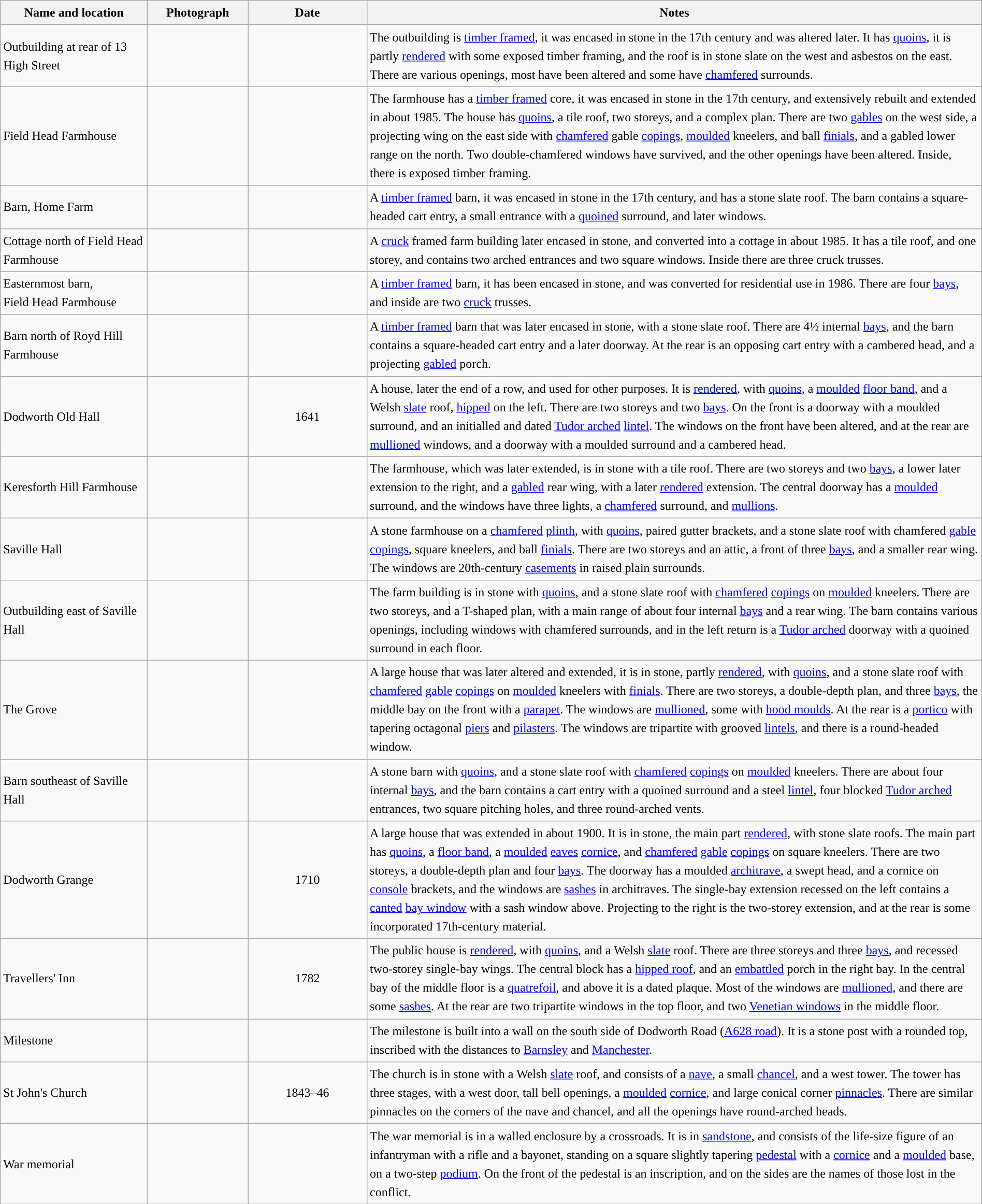<table class="wikitable sortable plainrowheaders" style="width:100%;border:0px;text-align:left;line-height:150%;">
<tr>
<th scope="col"  style="width:150px">Name and location</th>
<th scope="col"  style="width:100px" class="unsortable">Photograph</th>
<th scope="col"  style="width:120px">Date</th>
<th scope="col"  style="width:650px" class="unsortable">Notes</th>
</tr>
<tr>
<td>Outbuilding at rear of 13 High Street<br><small></small></td>
<td></td>
<td align="center"></td>
<td>The outbuilding is <a href='#'>timber framed</a>, it was encased in stone in the 17th century and was altered later.  It has <a href='#'>quoins</a>, it is partly <a href='#'>rendered</a> with some exposed timber framing, and the roof is in stone slate on the west and asbestos on the east.  There are various openings, most have been altered and some have <a href='#'>chamfered</a> surrounds.</td>
</tr>
<tr>
<td>Field Head Farmhouse<br><small></small></td>
<td></td>
<td align="center"></td>
<td>The farmhouse has a <a href='#'>timber framed</a> core, it was encased in stone in the 17th century, and extensively rebuilt and extended in about 1985.  The house has <a href='#'>quoins</a>, a tile roof, two storeys, and a complex plan.  There are two <a href='#'>gables</a> on the west side, a projecting wing on the east side with <a href='#'>chamfered</a> gable <a href='#'>copings</a>, <a href='#'>moulded</a> kneelers, and ball <a href='#'>finials</a>, and a gabled lower range on the north.  Two double-chamfered windows have survived, and the other openings have been altered.  Inside, there is exposed timber framing.</td>
</tr>
<tr>
<td>Barn, Home Farm<br><small></small></td>
<td></td>
<td align="center"></td>
<td>A <a href='#'>timber framed</a> barn, it was encased in stone in the 17th century, and has a stone slate roof.  The barn contains a square-headed cart entry, a small entrance with a <a href='#'>quoined</a> surround, and later windows.</td>
</tr>
<tr>
<td>Cottage north of Field Head Farmhouse<br><small></small></td>
<td></td>
<td align="center"></td>
<td>A <a href='#'>cruck</a> framed farm building later encased in stone, and converted into a cottage in about 1985.  It has a tile roof, and one storey, and contains two arched entrances and two square windows.  Inside there are three cruck trusses.</td>
</tr>
<tr>
<td>Easternmost barn,<br>Field Head Farmhouse<br><small></small></td>
<td></td>
<td align="center"></td>
<td>A <a href='#'>timber framed</a> barn, it has been encased in stone, and was converted for residential use in 1986.  There are four <a href='#'>bays</a>, and inside are two <a href='#'>cruck</a> trusses.</td>
</tr>
<tr>
<td>Barn north of Royd Hill Farmhouse<br><small></small></td>
<td></td>
<td align="center"></td>
<td>A <a href='#'>timber framed</a> barn that was later encased in stone, with a stone slate roof.  There are 4½ internal <a href='#'>bays</a>, and the barn contains a square-headed cart entry and a later doorway.  At the rear is an opposing cart entry with a cambered head, and a projecting <a href='#'>gabled</a> porch.</td>
</tr>
<tr>
<td>Dodworth Old Hall<br><small></small></td>
<td></td>
<td align="center">1641</td>
<td>A house, later the end of a row, and used for other purposes.  It is <a href='#'>rendered</a>, with <a href='#'>quoins</a>, a <a href='#'>moulded</a> <a href='#'>floor band</a>, and a Welsh <a href='#'>slate</a> roof, <a href='#'>hipped</a> on the left.  There are two storeys and two <a href='#'>bays</a>.  On the front is a doorway with a moulded surround, and an initialled and dated <a href='#'>Tudor arched</a> <a href='#'>lintel</a>.  The windows on the front have been altered, and at the rear are <a href='#'>mullioned</a> windows, and a doorway with a moulded surround and a cambered head.</td>
</tr>
<tr>
<td>Keresforth Hill Farmhouse<br><small></small></td>
<td></td>
<td align="center"></td>
<td>The farmhouse, which was later extended, is in stone with a tile roof.  There are two storeys and two <a href='#'>bays</a>, a lower later extension to the right, and a <a href='#'>gabled</a> rear wing, with a later <a href='#'>rendered</a> extension.  The central doorway has a <a href='#'>moulded</a> surround, and the windows have three lights, a <a href='#'>chamfered</a> surround, and <a href='#'>mullions</a>.</td>
</tr>
<tr>
<td>Saville Hall<br><small></small></td>
<td></td>
<td align="center"></td>
<td>A stone farmhouse on a <a href='#'>chamfered</a> <a href='#'>plinth</a>, with <a href='#'>quoins</a>, paired gutter brackets, and a stone slate roof with chamfered <a href='#'>gable</a> <a href='#'>copings</a>, square kneelers, and ball <a href='#'>finials</a>.  There are two storeys and an attic, a front of three <a href='#'>bays</a>, and a smaller rear wing.  The windows are 20th-century <a href='#'>casements</a> in raised plain surrounds.</td>
</tr>
<tr>
<td>Outbuilding east of Saville Hall<br><small></small></td>
<td></td>
<td align="center"></td>
<td>The farm building is in stone with <a href='#'>quoins</a>, and a stone slate roof with <a href='#'>chamfered</a> <a href='#'>copings</a> on <a href='#'>moulded</a> kneelers.  There are two storeys, and a T-shaped plan, with a main range of about four internal <a href='#'>bays</a> and a rear wing.  The barn contains various openings, including windows with chamfered surrounds, and in the left return is a <a href='#'>Tudor arched</a> doorway with a quoined surround in each floor.</td>
</tr>
<tr>
<td>The Grove<br><small></small></td>
<td></td>
<td align="center"></td>
<td>A large house that was later altered and extended, it is in stone, partly <a href='#'>rendered</a>, with <a href='#'>quoins</a>, and a stone slate roof with <a href='#'>chamfered</a> <a href='#'>gable</a> <a href='#'>copings</a> on <a href='#'>moulded</a> kneelers with <a href='#'>finials</a>.  There are two storeys, a double-depth plan, and three <a href='#'>bays</a>, the middle bay on the front with a <a href='#'>parapet</a>.  The windows are <a href='#'>mullioned</a>, some with <a href='#'>hood moulds</a>.  At the rear is a <a href='#'>portico</a> with tapering octagonal <a href='#'>piers</a> and <a href='#'>pilasters</a>.  The windows are tripartite with grooved <a href='#'>lintels</a>, and there is a round-headed window.</td>
</tr>
<tr>
<td>Barn southeast of Saville Hall<br><small></small></td>
<td></td>
<td align="center"></td>
<td>A stone barn with <a href='#'>quoins</a>, and a stone slate roof with <a href='#'>chamfered</a> <a href='#'>copings</a> on <a href='#'>moulded</a> kneelers.  There are about four internal <a href='#'>bays</a>, and the barn contains a cart entry with a quoined surround and a steel <a href='#'>lintel</a>, four blocked <a href='#'>Tudor arched</a> entrances, two square pitching holes, and three round-arched vents.</td>
</tr>
<tr>
<td>Dodworth Grange<br><small></small></td>
<td></td>
<td align="center">1710</td>
<td>A large house that was extended in about 1900.  It is in stone, the main part <a href='#'>rendered</a>, with stone slate roofs.  The main part has <a href='#'>quoins</a>, a <a href='#'>floor band</a>, a <a href='#'>moulded</a> <a href='#'>eaves</a> <a href='#'>cornice</a>, and <a href='#'>chamfered</a> <a href='#'>gable</a> <a href='#'>copings</a> on square kneelers.  There are two storeys, a double-depth plan and four <a href='#'>bays</a>.  The doorway has a moulded <a href='#'>architrave</a>, a swept head, and a cornice on <a href='#'>console</a> brackets, and the windows are <a href='#'>sashes</a> in architraves.  The single-bay extension recessed on the left contains a <a href='#'>canted</a> <a href='#'>bay window</a> with a sash window above.  Projecting to the right is the two-storey extension, and at the rear is some incorporated 17th-century material.</td>
</tr>
<tr>
<td>Travellers' Inn<br><small></small></td>
<td></td>
<td align="center">1782</td>
<td>The public house is <a href='#'>rendered</a>, with <a href='#'>quoins</a>, and a Welsh <a href='#'>slate</a> roof.  There are three storeys and three <a href='#'>bays</a>, and recessed two-storey single-bay wings.  The central block has a <a href='#'>hipped roof</a>, and an <a href='#'>embattled</a> porch in the right bay.  In the central bay of the middle floor is a <a href='#'>quatrefoil</a>, and above it is a dated plaque.  Most of the windows are <a href='#'>mullioned</a>, and there are some <a href='#'>sashes</a>.  At the rear are two tripartite windows in the top floor, and two <a href='#'>Venetian windows</a> in the middle floor.</td>
</tr>
<tr>
<td>Milestone<br><small></small></td>
<td></td>
<td align="center"></td>
<td>The milestone is built into a wall on the south side of Dodworth Road (<a href='#'>A628 road</a>).  It is a stone post with a rounded top, inscribed with the distances to <a href='#'>Barnsley</a> and <a href='#'>Manchester</a>.</td>
</tr>
<tr>
<td>St John's Church<br><small></small></td>
<td></td>
<td align="center">1843–46</td>
<td>The church is in stone with a Welsh <a href='#'>slate</a> roof, and consists of a <a href='#'>nave</a>, a small <a href='#'>chancel</a>, and a west tower.  The tower has three stages, with a west door, tall bell openings, a <a href='#'>moulded</a> <a href='#'>cornice</a>, and large conical corner <a href='#'>pinnacles</a>.  There are similar pinnacles on the corners of the nave and chancel, and all the openings have round-arched heads.</td>
</tr>
<tr>
<td>War memorial<br><small></small></td>
<td></td>
<td align="center"></td>
<td>The war memorial is in a walled enclosure by a crossroads.  It is in <a href='#'>sandstone</a>, and consists of the life-size figure of an infantryman with a rifle and a bayonet, standing on a square slightly tapering <a href='#'>pedestal</a> with a <a href='#'>cornice</a> and a <a href='#'>moulded</a> base, on a two-step <a href='#'>podium</a>.  On the front of the pedestal is an inscription, and on the sides are the names of those lost in the conflict.</td>
</tr>
<tr>
</tr>
</table>
